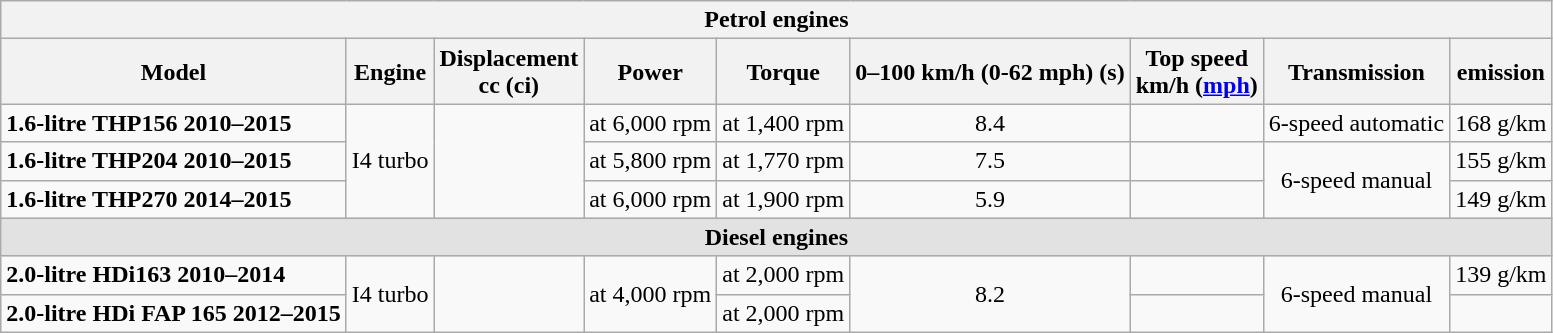<table class="wikitable">
<tr>
<th colspan="9">Petrol engines</th>
</tr>
<tr style="text-align:center; vertical-align:middle;">
<th>Model</th>
<th>Engine</th>
<th>Displacement<br>cc (ci)</th>
<th>Power</th>
<th>Torque</th>
<th>0–100 km/h (0-62 mph) (s)</th>
<th>Top speed<br>km/h (<a href='#'>mph</a>)</th>
<th>Transmission</th>
<th> emission</th>
</tr>
<tr>
<td><strong>1.6-litre THP156 2010–2015</strong></td>
<td rowspan="3" style="text-align:center;">I4 turbo</td>
<td rowspan="3" style="text-align:center;"></td>
<td style="text-align:center;"> at 6,000 rpm</td>
<td style="text-align:center;"> at 1,400 rpm</td>
<td style="text-align:center;">8.4</td>
<td style="text-align:center;"></td>
<td style="text-align:center;">6-speed automatic</td>
<td>168 g/km</td>
</tr>
<tr>
<td><strong>1.6-litre THP204 2010–2015</strong></td>
<td style="text-align:center;"> at 5,800 rpm</td>
<td style="text-align:center;"> at 1,770 rpm</td>
<td style="text-align:center;">7.5</td>
<td style="text-align:center;"></td>
<td rowspan="2" style="text-align:center;">6-speed manual</td>
<td>155 g/km</td>
</tr>
<tr>
<td><strong>1.6-litre THP270 2014–2015</strong></td>
<td style="text-align:center;"> at 6,000 rpm</td>
<td style="text-align:center;"> at 1,900 rpm</td>
<td style="text-align:center;">5.9</td>
<td style="text-align:center;"></td>
<td>149 g/km</td>
</tr>
<tr>
<th colspan="9" style="background:#e2e2e2;">Diesel engines</th>
</tr>
<tr>
<td><strong>2.0-litre HDi163 2010–2014</strong></td>
<td rowspan="2" style="text-align:center;">I4 turbo</td>
<td rowspan="2" style="text-align:center;"></td>
<td rowspan="2" style="text-align:center;"> at 4,000 rpm</td>
<td style="text-align:center;"> at 2,000 rpm</td>
<td rowspan="2" style="text-align:center;">8.2</td>
<td style="text-align:center;"></td>
<td rowspan="2" style="text-align:center;">6-speed manual</td>
<td>139 g/km</td>
</tr>
<tr>
<td><strong>2.0-litre HDi FAP 165 2012–2015</strong></td>
<td style="text-align:center;"> at 2,000 rpm</td>
<td style="text-align:center;"></td>
<td></td>
</tr>
</table>
